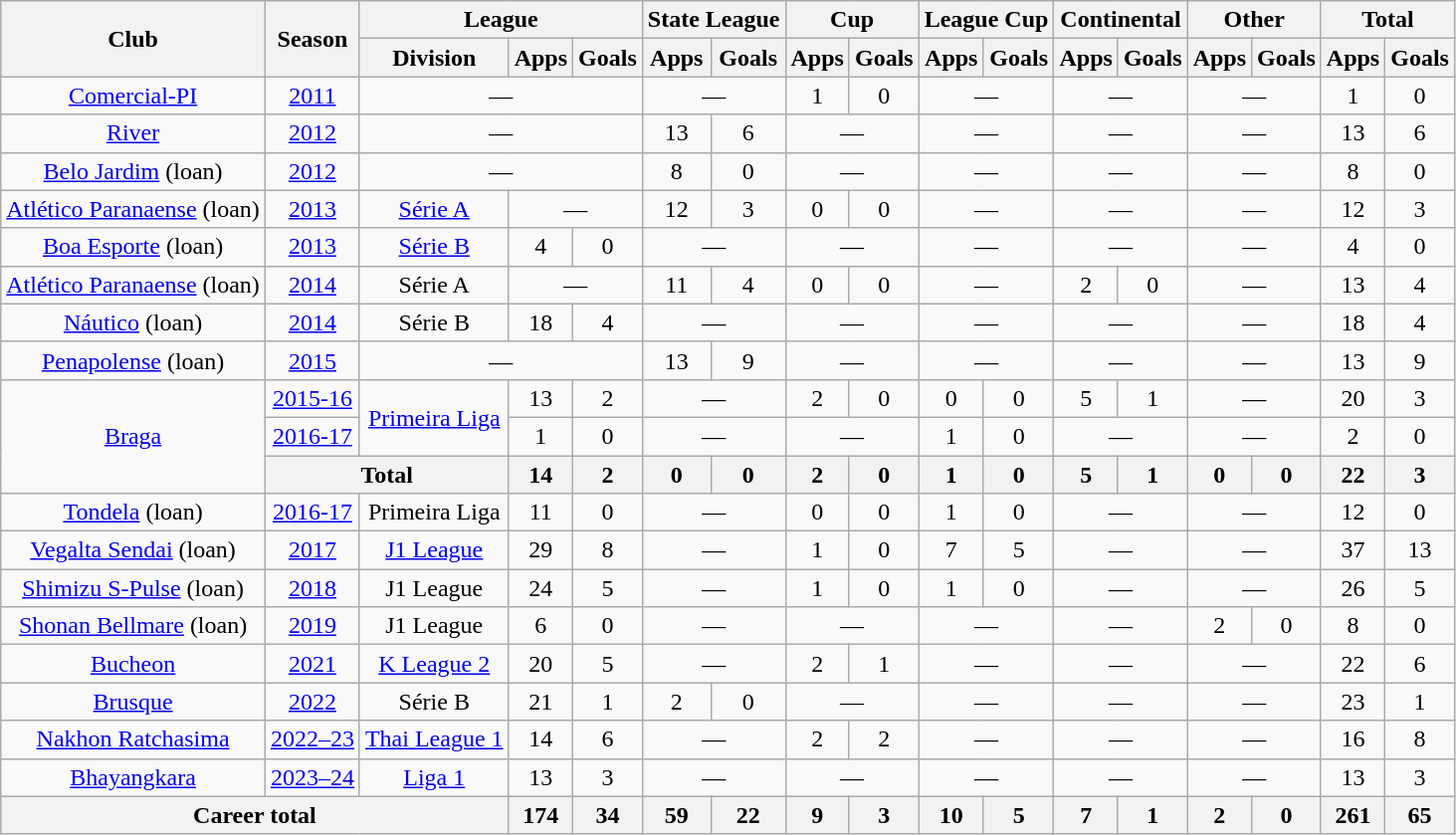<table class="wikitable" style="text-align: center;">
<tr>
<th rowspan="2">Club</th>
<th rowspan="2">Season</th>
<th colspan="3">League</th>
<th colspan="2">State League</th>
<th colspan="2">Cup</th>
<th colspan="2">League Cup</th>
<th colspan="2">Continental</th>
<th colspan="2">Other</th>
<th colspan="2">Total</th>
</tr>
<tr>
<th>Division</th>
<th>Apps</th>
<th>Goals</th>
<th>Apps</th>
<th>Goals</th>
<th>Apps</th>
<th>Goals</th>
<th>Apps</th>
<th>Goals</th>
<th>Apps</th>
<th>Goals</th>
<th>Apps</th>
<th>Goals</th>
<th>Apps</th>
<th>Goals</th>
</tr>
<tr>
<td valign="center"><a href='#'>Comercial-PI</a></td>
<td><a href='#'>2011</a></td>
<td colspan="3">—</td>
<td colspan="2">—</td>
<td>1</td>
<td>0</td>
<td colspan="2">—</td>
<td colspan="2">—</td>
<td colspan="2">—</td>
<td>1</td>
<td>0</td>
</tr>
<tr>
<td valign="center"><a href='#'>River</a></td>
<td><a href='#'>2012</a></td>
<td colspan="3">—</td>
<td>13</td>
<td>6</td>
<td colspan="2">—</td>
<td colspan="2">—</td>
<td colspan="2">—</td>
<td colspan="2">—</td>
<td>13</td>
<td>6</td>
</tr>
<tr>
<td valign="center"><a href='#'>Belo Jardim</a> (loan)</td>
<td><a href='#'>2012</a></td>
<td colspan="3">—</td>
<td>8</td>
<td>0</td>
<td colspan="2">—</td>
<td colspan="2">—</td>
<td colspan="2">—</td>
<td colspan="2">—</td>
<td>8</td>
<td>0</td>
</tr>
<tr>
<td valign="center"><a href='#'>Atlético Paranaense</a> (loan)</td>
<td><a href='#'>2013</a></td>
<td><a href='#'>Série A</a></td>
<td colspan="2">—</td>
<td>12</td>
<td>3</td>
<td>0</td>
<td>0</td>
<td colspan="2">—</td>
<td colspan="2">—</td>
<td colspan="2">—</td>
<td>12</td>
<td>3</td>
</tr>
<tr>
<td valign="center"><a href='#'>Boa Esporte</a> (loan)</td>
<td><a href='#'>2013</a></td>
<td><a href='#'>Série B</a></td>
<td>4</td>
<td>0</td>
<td colspan="2">—</td>
<td colspan="2">—</td>
<td colspan="2">—</td>
<td colspan="2">—</td>
<td colspan="2">—</td>
<td>4</td>
<td>0</td>
</tr>
<tr>
<td valign="center"><a href='#'>Atlético Paranaense</a> (loan)</td>
<td><a href='#'>2014</a></td>
<td>Série A</td>
<td colspan="2">—</td>
<td>11</td>
<td>4</td>
<td>0</td>
<td>0</td>
<td colspan="2">—</td>
<td>2</td>
<td>0</td>
<td colspan="2">—</td>
<td>13</td>
<td>4</td>
</tr>
<tr>
<td valign="center"><a href='#'>Náutico</a> (loan)</td>
<td><a href='#'>2014</a></td>
<td>Série B</td>
<td>18</td>
<td>4</td>
<td colspan="2">—</td>
<td colspan="2">—</td>
<td colspan="2">—</td>
<td colspan="2">—</td>
<td colspan="2">—</td>
<td>18</td>
<td>4</td>
</tr>
<tr>
<td valign="center"><a href='#'>Penapolense</a> (loan)</td>
<td><a href='#'>2015</a></td>
<td colspan="3">—</td>
<td>13</td>
<td>9</td>
<td colspan="2">—</td>
<td colspan="2">—</td>
<td colspan="2">—</td>
<td colspan="2">—</td>
<td>13</td>
<td>9</td>
</tr>
<tr>
<td rowspan="3"><a href='#'>Braga</a></td>
<td><a href='#'>2015-16</a></td>
<td rowspan="2"><a href='#'>Primeira Liga</a></td>
<td>13</td>
<td>2</td>
<td colspan="2">—</td>
<td>2</td>
<td>0</td>
<td>0</td>
<td>0</td>
<td>5</td>
<td>1</td>
<td colspan="2">—</td>
<td>20</td>
<td>3</td>
</tr>
<tr>
<td><a href='#'>2016-17</a></td>
<td>1</td>
<td>0</td>
<td colspan="2">—</td>
<td colspan="2">—</td>
<td>1</td>
<td>0</td>
<td colspan="2">—</td>
<td colspan="2">—</td>
<td>2</td>
<td>0</td>
</tr>
<tr>
<th colspan="2"><strong>Total</strong></th>
<th>14</th>
<th>2</th>
<th>0</th>
<th>0</th>
<th>2</th>
<th>0</th>
<th>1</th>
<th>0</th>
<th>5</th>
<th>1</th>
<th>0</th>
<th>0</th>
<th>22</th>
<th>3</th>
</tr>
<tr>
<td><a href='#'>Tondela</a> (loan)</td>
<td><a href='#'>2016-17</a></td>
<td>Primeira Liga</td>
<td>11</td>
<td>0</td>
<td colspan="2">—</td>
<td>0</td>
<td>0</td>
<td>1</td>
<td>0</td>
<td colspan="2">—</td>
<td colspan="2">—</td>
<td>12</td>
<td>0</td>
</tr>
<tr>
<td><a href='#'>Vegalta Sendai</a> (loan)</td>
<td><a href='#'>2017</a></td>
<td><a href='#'>J1 League</a></td>
<td>29</td>
<td>8</td>
<td colspan="2">—</td>
<td>1</td>
<td>0</td>
<td>7</td>
<td>5</td>
<td colspan="2">—</td>
<td colspan="2">—</td>
<td>37</td>
<td>13</td>
</tr>
<tr>
<td><a href='#'>Shimizu S-Pulse</a> (loan)</td>
<td><a href='#'>2018</a></td>
<td>J1 League</td>
<td>24</td>
<td>5</td>
<td colspan="2">—</td>
<td>1</td>
<td>0</td>
<td>1</td>
<td>0</td>
<td colspan="2">—</td>
<td colspan="2">—</td>
<td>26</td>
<td>5</td>
</tr>
<tr>
<td><a href='#'>Shonan Bellmare</a> (loan)</td>
<td><a href='#'>2019</a></td>
<td>J1 League</td>
<td>6</td>
<td>0</td>
<td colspan="2">—</td>
<td colspan="2">—</td>
<td colspan="2">—</td>
<td colspan="2">—</td>
<td>2</td>
<td>0</td>
<td>8</td>
<td>0</td>
</tr>
<tr>
<td><a href='#'>Bucheon</a></td>
<td><a href='#'>2021</a></td>
<td><a href='#'>K League 2</a></td>
<td>20</td>
<td>5</td>
<td colspan="2">—</td>
<td>2</td>
<td>1</td>
<td colspan="2">—</td>
<td colspan="2">—</td>
<td colspan="2">—</td>
<td>22</td>
<td>6</td>
</tr>
<tr>
<td><a href='#'>Brusque</a></td>
<td><a href='#'>2022</a></td>
<td>Série B</td>
<td>21</td>
<td>1</td>
<td>2</td>
<td>0</td>
<td colspan="2">—</td>
<td colspan="2">—</td>
<td colspan="2">—</td>
<td colspan="2">—</td>
<td>23</td>
<td>1</td>
</tr>
<tr>
<td><a href='#'>Nakhon Ratchasima</a></td>
<td><a href='#'>2022–23</a></td>
<td><a href='#'>Thai League 1</a></td>
<td>14</td>
<td>6</td>
<td colspan="2">—</td>
<td>2</td>
<td>2</td>
<td colspan="2">—</td>
<td colspan="2">—</td>
<td colspan="2">—</td>
<td>16</td>
<td>8</td>
</tr>
<tr>
<td><a href='#'>Bhayangkara</a></td>
<td><a href='#'>2023–24</a></td>
<td><a href='#'>Liga 1</a></td>
<td>13</td>
<td>3</td>
<td colspan="2">—</td>
<td colspan="2">—</td>
<td colspan="2">—</td>
<td colspan="2">—</td>
<td colspan="2">—</td>
<td>13</td>
<td>3</td>
</tr>
<tr>
<th colspan="3"><strong>Career total</strong></th>
<th>174</th>
<th>34</th>
<th>59</th>
<th>22</th>
<th>9</th>
<th>3</th>
<th>10</th>
<th>5</th>
<th>7</th>
<th>1</th>
<th>2</th>
<th>0</th>
<th>261</th>
<th>65</th>
</tr>
</table>
